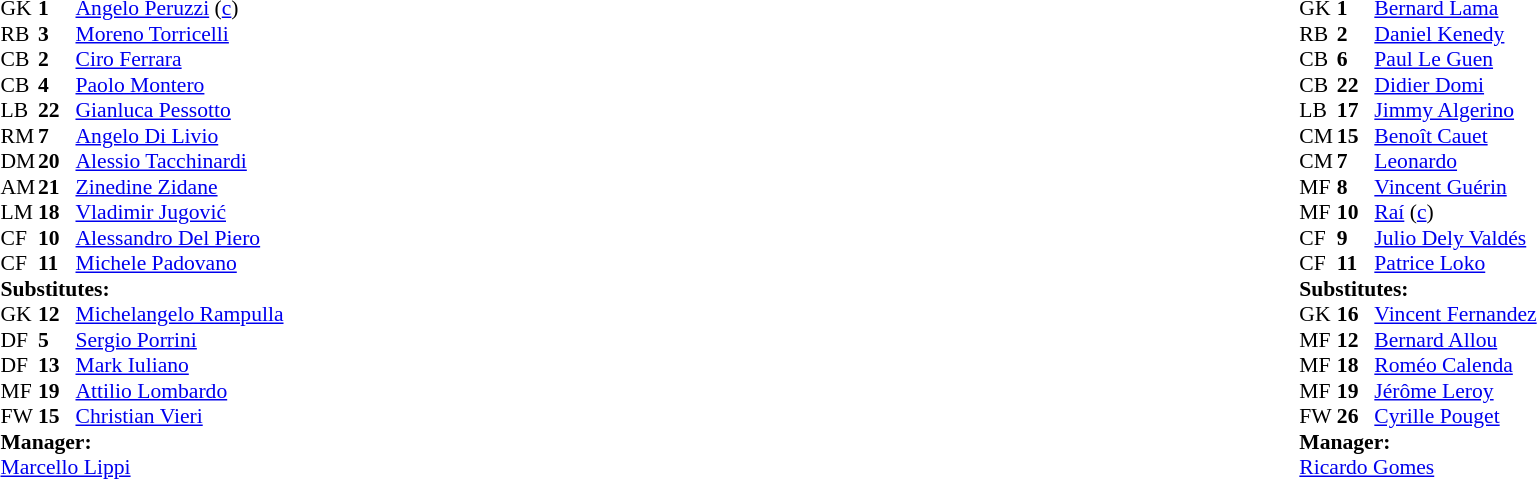<table width="100%">
<tr>
<td valign="top" width="40%"><br><table style="font-size:90%" cellspacing="0" cellpadding="0">
<tr>
<th width=25></th>
<th width=25></th>
</tr>
<tr>
<td>GK</td>
<td><strong>1</strong></td>
<td> <a href='#'>Angelo Peruzzi</a> (<a href='#'>c</a>)</td>
</tr>
<tr>
<td>RB</td>
<td><strong>3</strong></td>
<td> <a href='#'>Moreno Torricelli</a></td>
<td></td>
<td></td>
</tr>
<tr>
<td>CB</td>
<td><strong>2</strong></td>
<td> <a href='#'>Ciro Ferrara</a></td>
</tr>
<tr>
<td>CB</td>
<td><strong>4</strong></td>
<td> <a href='#'>Paolo Montero</a></td>
</tr>
<tr>
<td>LB</td>
<td><strong>22</strong></td>
<td> <a href='#'>Gianluca Pessotto</a></td>
</tr>
<tr>
<td>RM</td>
<td><strong>7</strong></td>
<td> <a href='#'>Angelo Di Livio</a></td>
</tr>
<tr>
<td>DM</td>
<td><strong>20</strong></td>
<td> <a href='#'>Alessio Tacchinardi</a></td>
<td></td>
<td></td>
</tr>
<tr>
<td>AM</td>
<td><strong>21</strong></td>
<td> <a href='#'>Zinedine Zidane</a></td>
</tr>
<tr>
<td>LM</td>
<td><strong>18</strong></td>
<td> <a href='#'>Vladimir Jugović</a></td>
</tr>
<tr>
<td>CF</td>
<td><strong>10</strong></td>
<td> <a href='#'>Alessandro Del Piero</a></td>
</tr>
<tr>
<td>CF</td>
<td><strong>11</strong></td>
<td> <a href='#'>Michele Padovano</a></td>
<td></td>
<td></td>
</tr>
<tr>
<td colspan=3><strong>Substitutes:</strong></td>
</tr>
<tr>
<td>GK</td>
<td><strong>12</strong></td>
<td> <a href='#'>Michelangelo Rampulla</a></td>
</tr>
<tr>
<td>DF</td>
<td><strong>5</strong></td>
<td> <a href='#'>Sergio Porrini</a></td>
<td></td>
<td></td>
</tr>
<tr>
<td>DF</td>
<td><strong>13</strong></td>
<td> <a href='#'>Mark Iuliano</a></td>
</tr>
<tr>
<td>MF</td>
<td><strong>19</strong></td>
<td> <a href='#'>Attilio Lombardo</a></td>
<td></td>
<td></td>
</tr>
<tr>
<td>FW</td>
<td><strong>15</strong></td>
<td> <a href='#'>Christian Vieri</a></td>
<td></td>
<td></td>
</tr>
<tr>
<td colspan=3><strong>Manager:</strong></td>
</tr>
<tr>
<td colspan=4> <a href='#'>Marcello Lippi</a></td>
</tr>
</table>
</td>
<td valign="top"></td>
<td valign="top" width="50%"><br><table style="font-size:90%;margin:auto" cellspacing="0" cellpadding="0">
<tr>
<th width=25></th>
<th width=25></th>
</tr>
<tr>
<td>GK</td>
<td><strong>1</strong></td>
<td> <a href='#'>Bernard Lama</a></td>
</tr>
<tr>
<td>RB</td>
<td><strong>2</strong></td>
<td> <a href='#'>Daniel Kenedy</a></td>
</tr>
<tr>
<td>CB</td>
<td><strong>6</strong></td>
<td> <a href='#'>Paul Le Guen</a></td>
</tr>
<tr>
<td>CB</td>
<td><strong>22</strong></td>
<td> <a href='#'>Didier Domi</a></td>
<td></td>
</tr>
<tr>
<td>LB</td>
<td><strong>17</strong></td>
<td> <a href='#'>Jimmy Algerino</a></td>
</tr>
<tr>
<td>CM</td>
<td><strong>15</strong></td>
<td> <a href='#'>Benoît Cauet</a></td>
</tr>
<tr>
<td>CM</td>
<td><strong>7</strong></td>
<td> <a href='#'>Leonardo</a></td>
<td></td>
<td></td>
</tr>
<tr>
<td>MF</td>
<td><strong>8</strong></td>
<td> <a href='#'>Vincent Guérin</a></td>
<td></td>
<td></td>
</tr>
<tr>
<td>MF</td>
<td><strong>10</strong></td>
<td> <a href='#'>Raí</a> (<a href='#'>c</a>)</td>
</tr>
<tr>
<td>CF</td>
<td><strong>9</strong></td>
<td> <a href='#'>Julio Dely Valdés</a></td>
</tr>
<tr>
<td>CF</td>
<td><strong>11</strong></td>
<td> <a href='#'>Patrice Loko</a></td>
<td></td>
<td></td>
</tr>
<tr>
<td colspan=3><strong>Substitutes:</strong></td>
</tr>
<tr>
<td>GK</td>
<td><strong>16</strong></td>
<td> <a href='#'>Vincent Fernandez</a></td>
</tr>
<tr>
<td>MF</td>
<td><strong>12</strong></td>
<td> <a href='#'>Bernard Allou</a></td>
<td></td>
<td></td>
</tr>
<tr>
<td>MF</td>
<td><strong>18</strong></td>
<td> <a href='#'>Roméo Calenda</a></td>
<td></td>
<td></td>
</tr>
<tr>
<td>MF</td>
<td><strong>19</strong></td>
<td> <a href='#'>Jérôme Leroy</a></td>
<td></td>
<td></td>
</tr>
<tr>
<td>FW</td>
<td><strong>26</strong></td>
<td> <a href='#'>Cyrille Pouget</a></td>
</tr>
<tr>
<td colspan=3><strong>Manager:</strong></td>
</tr>
<tr>
<td colspan=4> <a href='#'>Ricardo Gomes</a></td>
</tr>
</table>
</td>
</tr>
</table>
